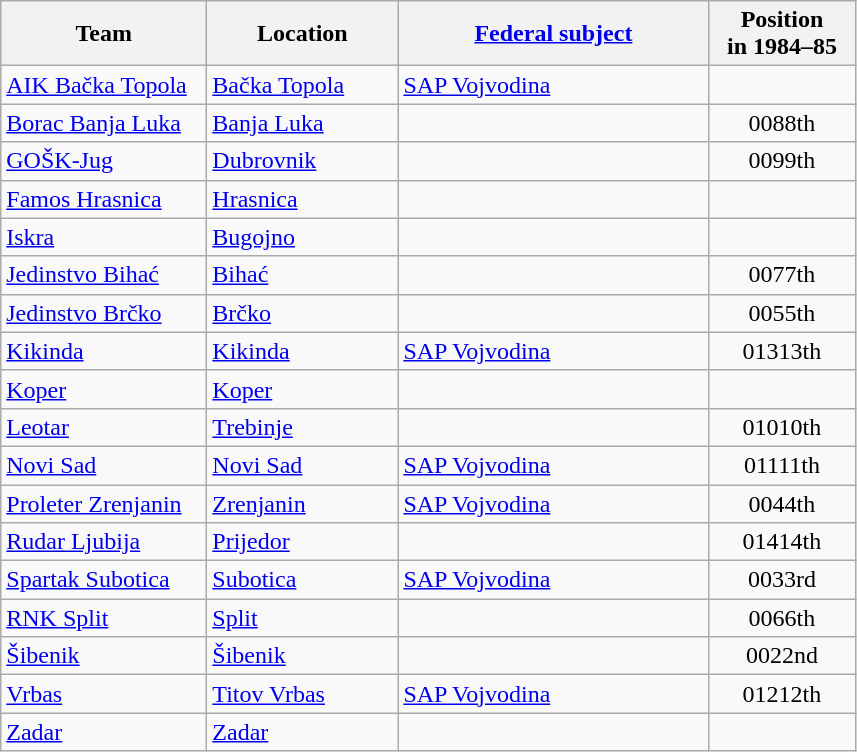<table class="wikitable sortable" style="text-align:left">
<tr>
<th width="130">Team</th>
<th width="120">Location</th>
<th width="200"><a href='#'>Federal subject</a></th>
<th width="90">Position<br>in 1984–85</th>
</tr>
<tr>
<td><a href='#'>AIK Bačka Topola</a></td>
<td><a href='#'>Bačka Topola</a></td>
<td> <a href='#'>SAP Vojvodina</a></td>
<td></td>
</tr>
<tr>
<td><a href='#'>Borac Banja Luka</a></td>
<td><a href='#'>Banja Luka</a></td>
<td></td>
<td style="text-align:center"><span>008</span>8th</td>
</tr>
<tr>
<td><a href='#'>GOŠK-Jug</a></td>
<td><a href='#'>Dubrovnik</a></td>
<td></td>
<td style="text-align:center"><span>009</span>9th</td>
</tr>
<tr>
<td><a href='#'>Famos Hrasnica</a></td>
<td><a href='#'>Hrasnica</a></td>
<td></td>
<td></td>
</tr>
<tr>
<td><a href='#'>Iskra</a></td>
<td><a href='#'>Bugojno</a></td>
<td></td>
<td></td>
</tr>
<tr>
<td><a href='#'>Jedinstvo Bihać</a></td>
<td><a href='#'>Bihać</a></td>
<td></td>
<td style="text-align:center"><span>007</span>7th</td>
</tr>
<tr>
<td><a href='#'>Jedinstvo Brčko</a></td>
<td><a href='#'>Brčko</a></td>
<td></td>
<td style="text-align:center"><span>005</span>5th</td>
</tr>
<tr>
<td><a href='#'>Kikinda</a></td>
<td><a href='#'>Kikinda</a></td>
<td> <a href='#'>SAP Vojvodina</a></td>
<td style="text-align:center"><span>013</span>13th</td>
</tr>
<tr>
<td><a href='#'>Koper</a></td>
<td><a href='#'>Koper</a></td>
<td></td>
<td></td>
</tr>
<tr>
<td><a href='#'>Leotar</a></td>
<td><a href='#'>Trebinje</a></td>
<td></td>
<td style="text-align:center"><span>010</span>10th</td>
</tr>
<tr>
<td><a href='#'>Novi Sad</a></td>
<td><a href='#'>Novi Sad</a></td>
<td> <a href='#'>SAP Vojvodina</a></td>
<td style="text-align:center"><span>011</span>11th</td>
</tr>
<tr>
<td><a href='#'>Proleter Zrenjanin</a></td>
<td><a href='#'>Zrenjanin</a></td>
<td> <a href='#'>SAP Vojvodina</a></td>
<td style="text-align:center"><span>004</span>4th</td>
</tr>
<tr>
<td><a href='#'>Rudar Ljubija</a></td>
<td><a href='#'>Prijedor</a></td>
<td></td>
<td style="text-align:center"><span>014</span>14th</td>
</tr>
<tr>
<td><a href='#'>Spartak Subotica</a></td>
<td><a href='#'>Subotica</a></td>
<td> <a href='#'>SAP Vojvodina</a></td>
<td style="text-align:center"><span>003</span>3rd</td>
</tr>
<tr>
<td><a href='#'>RNK Split</a></td>
<td><a href='#'>Split</a></td>
<td></td>
<td style="text-align:center"><span>006</span>6th</td>
</tr>
<tr>
<td><a href='#'>Šibenik</a></td>
<td><a href='#'>Šibenik</a></td>
<td></td>
<td style="text-align:center"><span>002</span>2nd</td>
</tr>
<tr>
<td><a href='#'>Vrbas</a></td>
<td><a href='#'>Titov Vrbas</a></td>
<td> <a href='#'>SAP Vojvodina</a></td>
<td style="text-align:center"><span>012</span>12th</td>
</tr>
<tr>
<td><a href='#'>Zadar</a></td>
<td><a href='#'>Zadar</a></td>
<td></td>
<td></td>
</tr>
</table>
